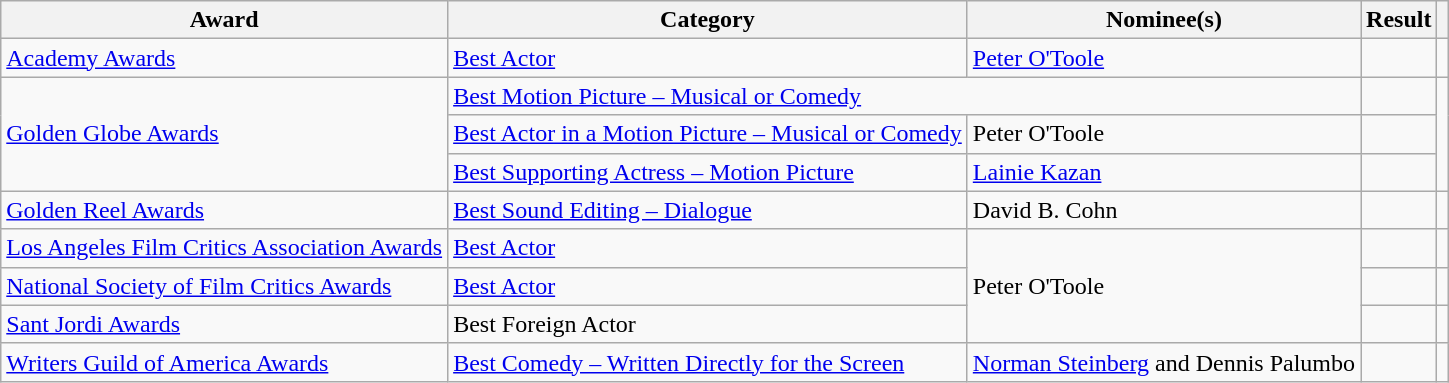<table class="wikitable plainrowheaders">
<tr>
<th>Award</th>
<th>Category</th>
<th>Nominee(s)</th>
<th>Result</th>
<th></th>
</tr>
<tr>
<td><a href='#'>Academy Awards</a></td>
<td><a href='#'>Best Actor</a></td>
<td><a href='#'>Peter O'Toole</a></td>
<td></td>
<td align="center"></td>
</tr>
<tr>
<td rowspan="3"><a href='#'>Golden Globe Awards</a></td>
<td colspan="2"><a href='#'>Best Motion Picture – Musical or Comedy</a></td>
<td></td>
<td align="center" rowspan="3"></td>
</tr>
<tr>
<td><a href='#'>Best Actor in a Motion Picture – Musical or Comedy</a></td>
<td>Peter O'Toole</td>
<td></td>
</tr>
<tr>
<td><a href='#'>Best Supporting Actress – Motion Picture</a></td>
<td><a href='#'>Lainie Kazan</a></td>
<td></td>
</tr>
<tr>
<td><a href='#'>Golden Reel Awards</a></td>
<td><a href='#'>Best Sound Editing – Dialogue</a></td>
<td>David B. Cohn</td>
<td></td>
<td align="center"></td>
</tr>
<tr>
<td><a href='#'>Los Angeles Film Critics Association Awards</a></td>
<td><a href='#'>Best Actor</a></td>
<td rowspan="3">Peter O'Toole</td>
<td></td>
<td align="center"></td>
</tr>
<tr>
<td><a href='#'>National Society of Film Critics Awards</a></td>
<td><a href='#'>Best Actor</a></td>
<td></td>
<td align="center"></td>
</tr>
<tr>
<td><a href='#'>Sant Jordi Awards</a></td>
<td>Best Foreign Actor</td>
<td></td>
<td align="center"></td>
</tr>
<tr>
<td><a href='#'>Writers Guild of America Awards</a></td>
<td><a href='#'>Best Comedy – Written Directly for the Screen</a></td>
<td><a href='#'>Norman Steinberg</a> and Dennis Palumbo</td>
<td></td>
<td align="center"></td>
</tr>
</table>
